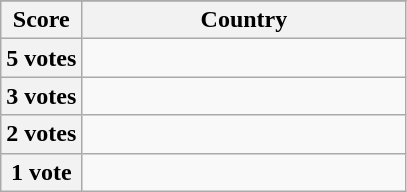<table class="wikitable">
<tr>
</tr>
<tr>
<th scope="col" width="20%">Score</th>
<th scope="col">Country</th>
</tr>
<tr>
<th scope="row">5 votes</th>
<td></td>
</tr>
<tr>
<th scope="row">3 votes</th>
<td></td>
</tr>
<tr>
<th scope="row">2 votes</th>
<td></td>
</tr>
<tr>
<th scope="row">1 vote</th>
<td></td>
</tr>
</table>
